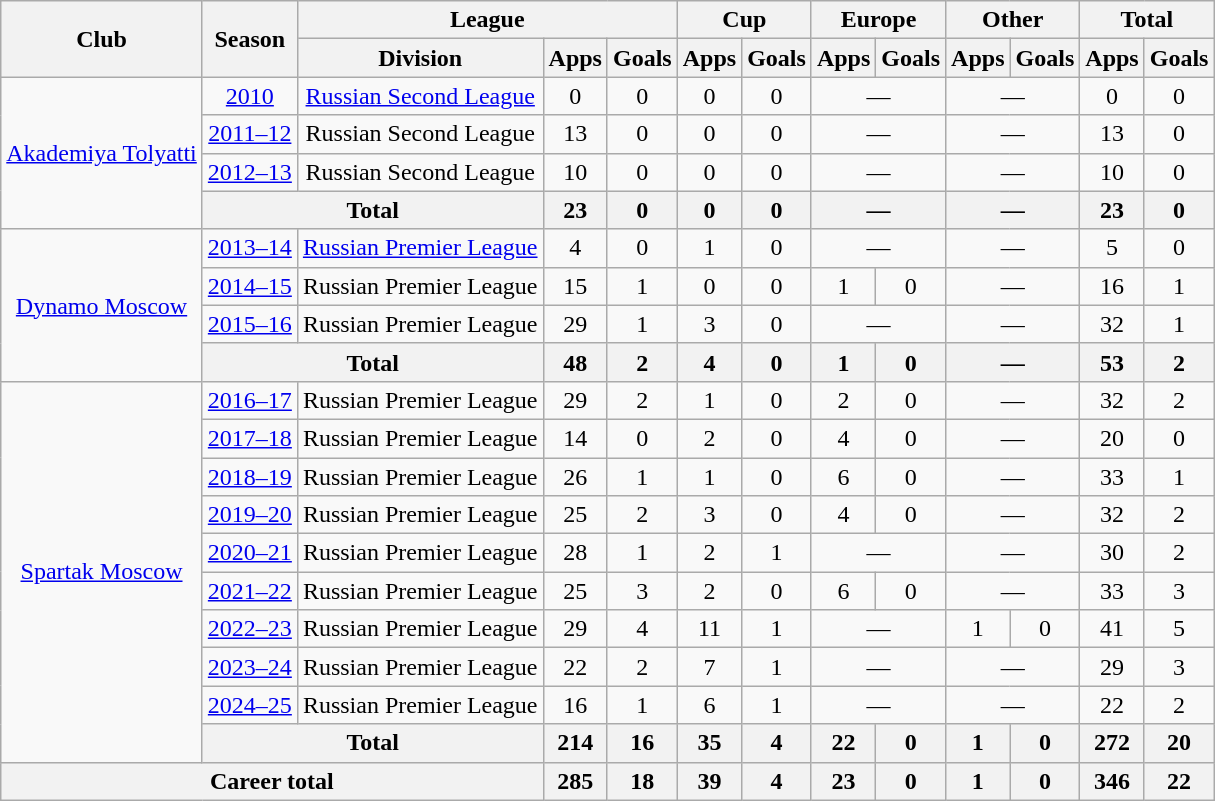<table class="wikitable" style="text-align: center;">
<tr>
<th rowspan="2">Club</th>
<th rowspan="2">Season</th>
<th colspan="3">League</th>
<th colspan="2">Cup</th>
<th colspan="2">Europe</th>
<th colspan="2">Other</th>
<th colspan="2">Total</th>
</tr>
<tr>
<th>Division</th>
<th>Apps</th>
<th>Goals</th>
<th>Apps</th>
<th>Goals</th>
<th>Apps</th>
<th>Goals</th>
<th>Apps</th>
<th>Goals</th>
<th>Apps</th>
<th>Goals</th>
</tr>
<tr>
<td rowspan=4><a href='#'>Akademiya Tolyatti</a></td>
<td><a href='#'>2010</a></td>
<td><a href='#'>Russian Second League</a></td>
<td>0</td>
<td>0</td>
<td>0</td>
<td>0</td>
<td colspan="2">—</td>
<td colspan="2">—</td>
<td>0</td>
<td>0</td>
</tr>
<tr>
<td><a href='#'>2011–12</a></td>
<td>Russian Second League</td>
<td>13</td>
<td>0</td>
<td>0</td>
<td>0</td>
<td colspan="2">—</td>
<td colspan="2">—</td>
<td>13</td>
<td>0</td>
</tr>
<tr>
<td><a href='#'>2012–13</a></td>
<td>Russian Second League</td>
<td>10</td>
<td>0</td>
<td>0</td>
<td>0</td>
<td colspan="2">—</td>
<td colspan="2">—</td>
<td>10</td>
<td>0</td>
</tr>
<tr>
<th colspan=2>Total</th>
<th>23</th>
<th>0</th>
<th>0</th>
<th>0</th>
<th colspan="2">—</th>
<th colspan="2">—</th>
<th>23</th>
<th>0</th>
</tr>
<tr>
<td rowspan=4><a href='#'>Dynamo Moscow</a></td>
<td><a href='#'>2013–14</a></td>
<td><a href='#'>Russian Premier League</a></td>
<td>4</td>
<td>0</td>
<td>1</td>
<td>0</td>
<td colspan="2">—</td>
<td colspan="2">—</td>
<td>5</td>
<td>0</td>
</tr>
<tr>
<td><a href='#'>2014–15</a></td>
<td>Russian Premier League</td>
<td>15</td>
<td>1</td>
<td>0</td>
<td>0</td>
<td>1</td>
<td>0</td>
<td colspan="2">—</td>
<td>16</td>
<td>1</td>
</tr>
<tr>
<td><a href='#'>2015–16</a></td>
<td>Russian Premier League</td>
<td>29</td>
<td>1</td>
<td>3</td>
<td>0</td>
<td colspan="2">—</td>
<td colspan="2">—</td>
<td>32</td>
<td>1</td>
</tr>
<tr>
<th colspan=2>Total</th>
<th>48</th>
<th>2</th>
<th>4</th>
<th>0</th>
<th>1</th>
<th>0</th>
<th colspan="2">—</th>
<th>53</th>
<th>2</th>
</tr>
<tr>
<td rowspan="10"><a href='#'>Spartak Moscow</a></td>
<td><a href='#'>2016–17</a></td>
<td>Russian Premier League</td>
<td>29</td>
<td>2</td>
<td>1</td>
<td>0</td>
<td>2</td>
<td>0</td>
<td colspan="2">—</td>
<td>32</td>
<td>2</td>
</tr>
<tr>
<td><a href='#'>2017–18</a></td>
<td>Russian Premier League</td>
<td>14</td>
<td>0</td>
<td>2</td>
<td>0</td>
<td>4</td>
<td>0</td>
<td colspan="2">—</td>
<td>20</td>
<td>0</td>
</tr>
<tr>
<td><a href='#'>2018–19</a></td>
<td>Russian Premier League</td>
<td>26</td>
<td>1</td>
<td>1</td>
<td>0</td>
<td>6</td>
<td>0</td>
<td colspan="2">—</td>
<td>33</td>
<td>1</td>
</tr>
<tr>
<td><a href='#'>2019–20</a></td>
<td>Russian Premier League</td>
<td>25</td>
<td>2</td>
<td>3</td>
<td>0</td>
<td>4</td>
<td>0</td>
<td colspan="2">—</td>
<td>32</td>
<td>2</td>
</tr>
<tr>
<td><a href='#'>2020–21</a></td>
<td>Russian Premier League</td>
<td>28</td>
<td>1</td>
<td>2</td>
<td>1</td>
<td colspan="2">—</td>
<td colspan="2">—</td>
<td>30</td>
<td>2</td>
</tr>
<tr>
<td><a href='#'>2021–22</a></td>
<td>Russian Premier League</td>
<td>25</td>
<td>3</td>
<td>2</td>
<td>0</td>
<td>6</td>
<td>0</td>
<td colspan="2">—</td>
<td>33</td>
<td>3</td>
</tr>
<tr>
<td><a href='#'>2022–23</a></td>
<td>Russian Premier League</td>
<td>29</td>
<td>4</td>
<td>11</td>
<td>1</td>
<td colspan="2">—</td>
<td>1</td>
<td>0</td>
<td>41</td>
<td>5</td>
</tr>
<tr>
<td><a href='#'>2023–24</a></td>
<td>Russian Premier League</td>
<td>22</td>
<td>2</td>
<td>7</td>
<td>1</td>
<td colspan="2">—</td>
<td colspan="2">—</td>
<td>29</td>
<td>3</td>
</tr>
<tr>
<td><a href='#'>2024–25</a></td>
<td>Russian Premier League</td>
<td>16</td>
<td>1</td>
<td>6</td>
<td>1</td>
<td colspan="2">—</td>
<td colspan="2">—</td>
<td>22</td>
<td>2</td>
</tr>
<tr>
<th colspan="2">Total</th>
<th>214</th>
<th>16</th>
<th>35</th>
<th>4</th>
<th>22</th>
<th>0</th>
<th>1</th>
<th>0</th>
<th>272</th>
<th>20</th>
</tr>
<tr>
<th colspan="3">Career total</th>
<th>285</th>
<th>18</th>
<th>39</th>
<th>4</th>
<th>23</th>
<th>0</th>
<th>1</th>
<th>0</th>
<th>346</th>
<th>22</th>
</tr>
</table>
